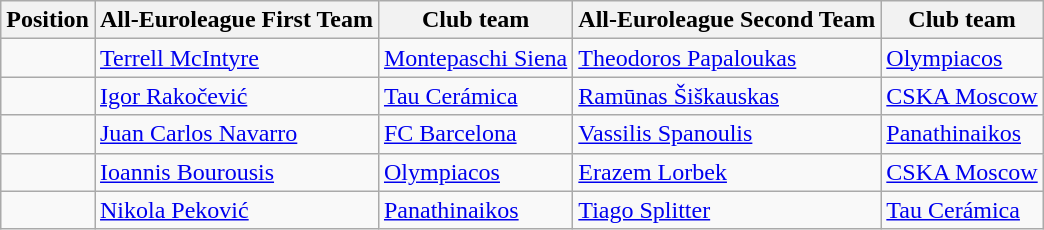<table | class="wikitable sortable">
<tr>
<th>Position</th>
<th>All-Euroleague First Team</th>
<th>Club team</th>
<th>All-Euroleague Second Team</th>
<th>Club team</th>
</tr>
<tr>
<td></td>
<td> <a href='#'>Terrell McIntyre</a></td>
<td> <a href='#'>Montepaschi Siena</a></td>
<td> <a href='#'>Theodoros Papaloukas</a></td>
<td> <a href='#'>Olympiacos</a></td>
</tr>
<tr>
<td></td>
<td> <a href='#'>Igor Rakočević</a></td>
<td> <a href='#'>Tau Cerámica</a></td>
<td> <a href='#'>Ramūnas Šiškauskas</a></td>
<td> <a href='#'>CSKA Moscow</a></td>
</tr>
<tr>
<td></td>
<td> <a href='#'>Juan Carlos Navarro</a></td>
<td> <a href='#'>FC Barcelona</a></td>
<td> <a href='#'>Vassilis Spanoulis</a></td>
<td> <a href='#'>Panathinaikos</a></td>
</tr>
<tr>
<td></td>
<td> <a href='#'>Ioannis Bourousis</a></td>
<td> <a href='#'>Olympiacos</a></td>
<td> <a href='#'>Erazem Lorbek</a></td>
<td> <a href='#'>CSKA Moscow</a></td>
</tr>
<tr>
<td></td>
<td> <a href='#'>Nikola Peković</a></td>
<td> <a href='#'>Panathinaikos</a></td>
<td> <a href='#'>Tiago Splitter</a></td>
<td> <a href='#'>Tau Cerámica</a></td>
</tr>
</table>
